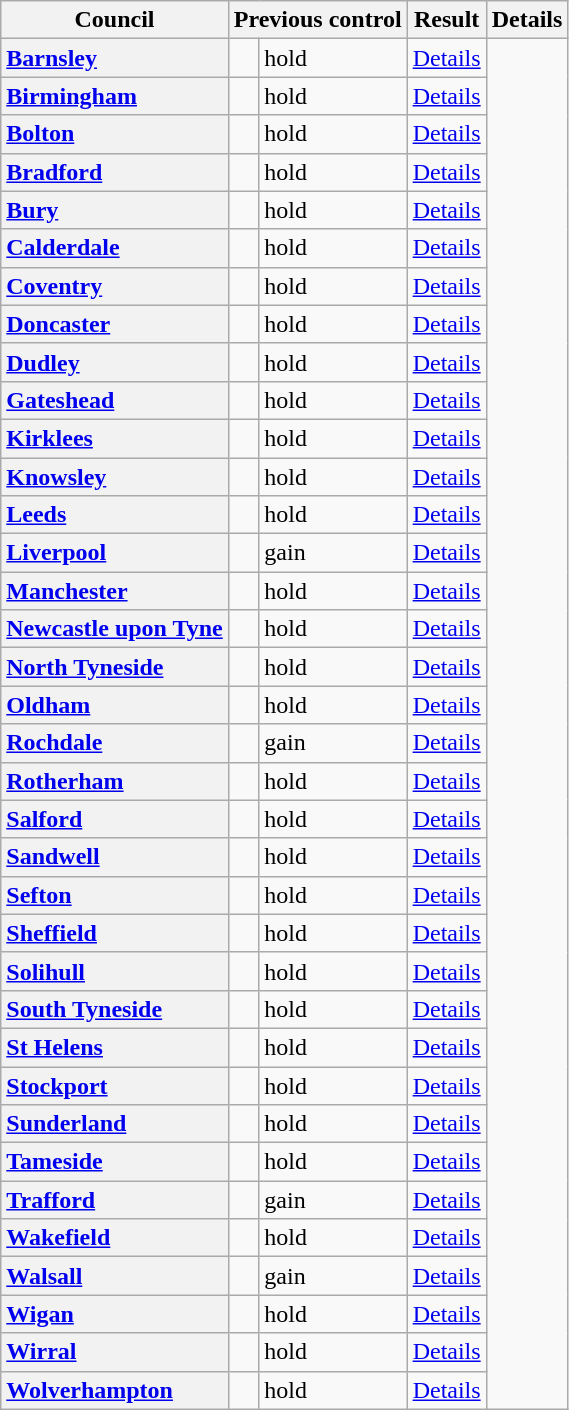<table class="wikitable sortable" border="1">
<tr>
<th scope="col">Council</th>
<th colspan=2>Previous control</th>
<th colspan=2>Result</th>
<th class="unsortable" scope="col">Details</th>
</tr>
<tr>
<th scope="row" style="text-align: left;"><a href='#'>Barnsley</a></th>
<td></td>
<td> hold</td>
<td><a href='#'>Details</a></td>
</tr>
<tr>
<th scope="row" style="text-align: left;"><a href='#'>Birmingham</a></th>
<td></td>
<td> hold</td>
<td><a href='#'>Details</a></td>
</tr>
<tr>
<th scope="row" style="text-align: left;"><a href='#'>Bolton</a></th>
<td></td>
<td> hold</td>
<td><a href='#'>Details</a></td>
</tr>
<tr>
<th scope="row" style="text-align: left;"><a href='#'>Bradford</a></th>
<td></td>
<td> hold</td>
<td><a href='#'>Details</a></td>
</tr>
<tr>
<th scope="row" style="text-align: left;"><a href='#'>Bury</a></th>
<td></td>
<td> hold</td>
<td><a href='#'>Details</a></td>
</tr>
<tr>
<th scope="row" style="text-align: left;"><a href='#'>Calderdale</a></th>
<td></td>
<td> hold</td>
<td><a href='#'>Details</a></td>
</tr>
<tr>
<th scope="row" style="text-align: left;"><a href='#'>Coventry</a></th>
<td></td>
<td> hold</td>
<td><a href='#'>Details</a></td>
</tr>
<tr>
<th scope="row" style="text-align: left;"><a href='#'>Doncaster</a></th>
<td></td>
<td> hold</td>
<td><a href='#'>Details</a></td>
</tr>
<tr>
<th scope="row" style="text-align: left;"><a href='#'>Dudley</a></th>
<td></td>
<td> hold</td>
<td><a href='#'>Details</a></td>
</tr>
<tr>
<th scope="row" style="text-align: left;"><a href='#'>Gateshead</a></th>
<td></td>
<td> hold</td>
<td><a href='#'>Details</a></td>
</tr>
<tr>
<th scope="row" style="text-align: left;"><a href='#'>Kirklees</a></th>
<td></td>
<td> hold</td>
<td><a href='#'>Details</a></td>
</tr>
<tr>
<th scope="row" style="text-align: left;"><a href='#'>Knowsley</a></th>
<td></td>
<td> hold</td>
<td><a href='#'>Details</a></td>
</tr>
<tr>
<th scope="row" style="text-align: left;"><a href='#'>Leeds</a></th>
<td></td>
<td> hold</td>
<td><a href='#'>Details</a></td>
</tr>
<tr>
<th scope="row" style="text-align: left;"><a href='#'>Liverpool</a></th>
<td></td>
<td> gain</td>
<td><a href='#'>Details</a></td>
</tr>
<tr>
<th scope="row" style="text-align: left;"><a href='#'>Manchester</a></th>
<td></td>
<td> hold</td>
<td><a href='#'>Details</a></td>
</tr>
<tr>
<th scope="row" style="text-align: left;"><a href='#'>Newcastle upon Tyne</a></th>
<td></td>
<td> hold</td>
<td><a href='#'>Details</a></td>
</tr>
<tr>
<th scope="row" style="text-align: left;"><a href='#'>North Tyneside</a></th>
<td></td>
<td> hold</td>
<td><a href='#'>Details</a></td>
</tr>
<tr>
<th scope="row" style="text-align: left;"><a href='#'>Oldham</a></th>
<td></td>
<td> hold</td>
<td><a href='#'>Details</a></td>
</tr>
<tr>
<th scope="row" style="text-align: left;"><a href='#'>Rochdale</a></th>
<td></td>
<td> gain</td>
<td><a href='#'>Details</a></td>
</tr>
<tr>
<th scope="row" style="text-align: left;"><a href='#'>Rotherham</a></th>
<td></td>
<td> hold</td>
<td><a href='#'>Details</a></td>
</tr>
<tr>
<th scope="row" style="text-align: left;"><a href='#'>Salford</a></th>
<td></td>
<td> hold</td>
<td><a href='#'>Details</a></td>
</tr>
<tr>
<th scope="row" style="text-align: left;"><a href='#'>Sandwell</a></th>
<td></td>
<td> hold</td>
<td><a href='#'>Details</a></td>
</tr>
<tr>
<th scope="row" style="text-align: left;"><a href='#'>Sefton</a></th>
<td></td>
<td> hold</td>
<td><a href='#'>Details</a></td>
</tr>
<tr>
<th scope="row" style="text-align: left;"><a href='#'>Sheffield</a></th>
<td></td>
<td> hold</td>
<td><a href='#'>Details</a></td>
</tr>
<tr>
<th scope="row" style="text-align: left;"><a href='#'>Solihull</a></th>
<td></td>
<td> hold</td>
<td><a href='#'>Details</a></td>
</tr>
<tr>
<th scope="row" style="text-align: left;"><a href='#'>South Tyneside</a></th>
<td></td>
<td> hold</td>
<td><a href='#'>Details</a></td>
</tr>
<tr>
<th scope="row" style="text-align: left;"><a href='#'>St Helens</a></th>
<td></td>
<td> hold</td>
<td><a href='#'>Details</a></td>
</tr>
<tr>
<th scope="row" style="text-align: left;"><a href='#'>Stockport</a></th>
<td></td>
<td> hold</td>
<td><a href='#'>Details</a></td>
</tr>
<tr>
<th scope="row" style="text-align: left;"><a href='#'>Sunderland</a></th>
<td></td>
<td> hold</td>
<td><a href='#'>Details</a></td>
</tr>
<tr>
<th scope="row" style="text-align: left;"><a href='#'>Tameside</a></th>
<td></td>
<td> hold</td>
<td><a href='#'>Details</a></td>
</tr>
<tr>
<th scope="row" style="text-align: left;"><a href='#'>Trafford</a></th>
<td></td>
<td> gain</td>
<td><a href='#'>Details</a></td>
</tr>
<tr>
<th scope="row" style="text-align: left;"><a href='#'>Wakefield</a></th>
<td></td>
<td> hold</td>
<td><a href='#'>Details</a></td>
</tr>
<tr>
<th scope="row" style="text-align: left;"><a href='#'>Walsall</a></th>
<td></td>
<td> gain</td>
<td><a href='#'>Details</a></td>
</tr>
<tr>
<th scope="row" style="text-align: left;"><a href='#'>Wigan</a></th>
<td></td>
<td> hold</td>
<td><a href='#'>Details</a></td>
</tr>
<tr>
<th scope="row" style="text-align: left;"><a href='#'>Wirral</a></th>
<td></td>
<td> hold</td>
<td><a href='#'>Details</a></td>
</tr>
<tr>
<th scope="row" style="text-align: left;"><a href='#'>Wolverhampton</a></th>
<td></td>
<td> hold</td>
<td><a href='#'>Details</a></td>
</tr>
</table>
